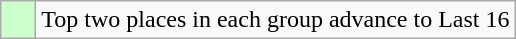<table class="wikitable">
<tr>
<td style="background: #ccffcc;">    </td>
<td>Top two places in each group advance to Last 16</td>
</tr>
</table>
